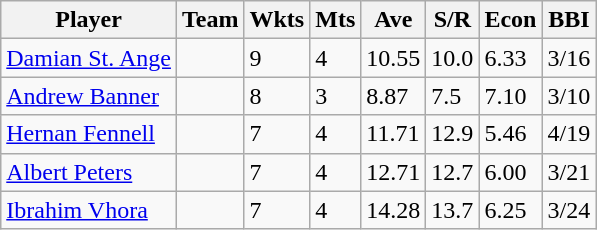<table class="wikitable">
<tr>
<th>Player</th>
<th>Team</th>
<th>Wkts</th>
<th>Mts</th>
<th>Ave</th>
<th>S/R</th>
<th>Econ</th>
<th>BBI</th>
</tr>
<tr>
<td><a href='#'>Damian St. Ange</a></td>
<td></td>
<td>9</td>
<td>4</td>
<td>10.55</td>
<td>10.0</td>
<td>6.33</td>
<td>3/16</td>
</tr>
<tr>
<td><a href='#'>Andrew Banner</a></td>
<td></td>
<td>8</td>
<td>3</td>
<td>8.87</td>
<td>7.5</td>
<td>7.10</td>
<td>3/10</td>
</tr>
<tr>
<td><a href='#'>Hernan Fennell</a></td>
<td></td>
<td>7</td>
<td>4</td>
<td>11.71</td>
<td>12.9</td>
<td>5.46</td>
<td>4/19</td>
</tr>
<tr>
<td><a href='#'>Albert Peters</a></td>
<td></td>
<td>7</td>
<td>4</td>
<td>12.71</td>
<td>12.7</td>
<td>6.00</td>
<td>3/21</td>
</tr>
<tr>
<td><a href='#'>Ibrahim Vhora</a></td>
<td></td>
<td>7</td>
<td>4</td>
<td>14.28</td>
<td>13.7</td>
<td>6.25</td>
<td>3/24</td>
</tr>
</table>
